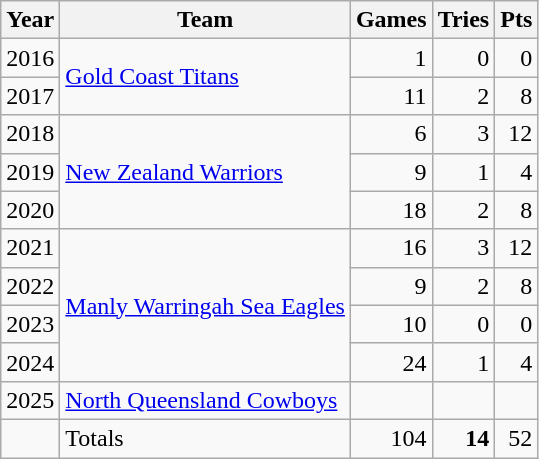<table class="wikitable">
<tr>
<th>Year</th>
<th>Team</th>
<th>Games</th>
<th>Tries</th>
<th>Pts</th>
</tr>
<tr>
<td>2016</td>
<td rowspan="2"> <a href='#'>Gold Coast Titans</a></td>
<td align="right">1</td>
<td align="right">0</td>
<td align="right">0</td>
</tr>
<tr>
<td>2017</td>
<td align="right">11</td>
<td align="right">2</td>
<td align="right">8</td>
</tr>
<tr>
<td>2018</td>
<td rowspan="3"> <a href='#'>New Zealand Warriors</a></td>
<td align="right">6</td>
<td align="right">3</td>
<td align="right">12</td>
</tr>
<tr>
<td>2019</td>
<td align="right">9</td>
<td align="right">1</td>
<td align="right">4</td>
</tr>
<tr>
<td>2020</td>
<td align="right">18</td>
<td align="right">2</td>
<td align="right">8</td>
</tr>
<tr>
<td>2021</td>
<td rowspan="4"> <a href='#'>Manly Warringah Sea Eagles</a></td>
<td align="right">16</td>
<td align="right">3</td>
<td align="right">12</td>
</tr>
<tr>
<td>2022</td>
<td align="right">9</td>
<td align="right">2</td>
<td align="right">8</td>
</tr>
<tr>
<td>2023</td>
<td align="right">10</td>
<td align="right">0</td>
<td align="right">0</td>
</tr>
<tr>
<td>2024</td>
<td align="right">24</td>
<td align="right">1</td>
<td align="right">4</td>
</tr>
<tr>
<td>2025</td>
<td> <a href='#'>North Queensland Cowboys</a></td>
<td></td>
<td></td>
<td></td>
</tr>
<tr>
<td></td>
<td>Totals</td>
<td align="right">104</td>
<td align="right"><strong>14</strong></td>
<td align="right">52</td>
</tr>
</table>
